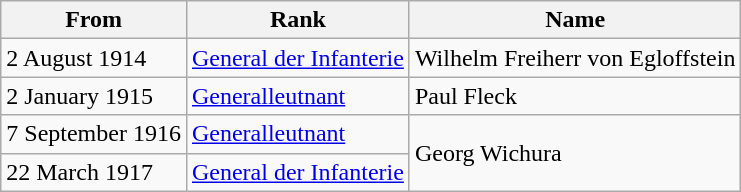<table class="wikitable">
<tr>
<th>From</th>
<th>Rank</th>
<th>Name</th>
</tr>
<tr>
<td>2 August 1914</td>
<td><a href='#'>General der Infanterie</a></td>
<td>Wilhelm Freiherr von Egloffstein</td>
</tr>
<tr>
<td>2 January 1915</td>
<td><a href='#'>Generalleutnant</a></td>
<td>Paul Fleck</td>
</tr>
<tr>
<td>7 September 1916</td>
<td><a href='#'>Generalleutnant</a></td>
<td rowspan=2>Georg Wichura</td>
</tr>
<tr>
<td>22 March 1917</td>
<td><a href='#'>General der Infanterie</a></td>
</tr>
</table>
